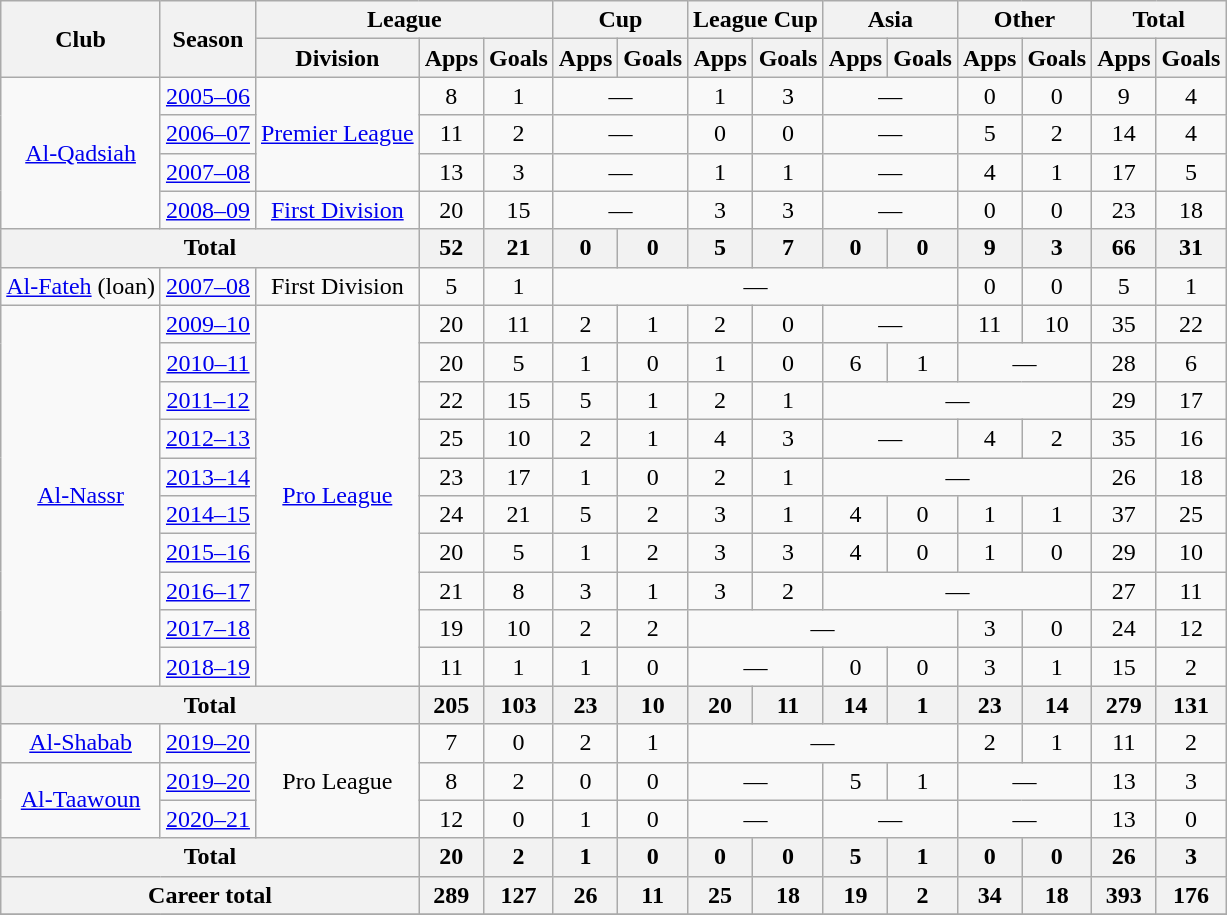<table class="wikitable" style="font-size:100%; text-align: center">
<tr>
<th rowspan=2>Club</th>
<th rowspan=2>Season</th>
<th colspan=3>League</th>
<th colspan=2>Cup</th>
<th colspan=2>League Cup</th>
<th colspan=2>Asia</th>
<th colspan=2>Other</th>
<th colspan=2>Total</th>
</tr>
<tr>
<th>Division</th>
<th>Apps</th>
<th>Goals</th>
<th>Apps</th>
<th>Goals</th>
<th>Apps</th>
<th>Goals</th>
<th>Apps</th>
<th>Goals</th>
<th>Apps</th>
<th>Goals</th>
<th>Apps</th>
<th>Goals</th>
</tr>
<tr>
<td rowspan=4><a href='#'>Al-Qadsiah</a></td>
<td><a href='#'>2005–06</a></td>
<td rowspan=3><a href='#'>Premier League</a></td>
<td>8</td>
<td>1</td>
<td colspan=2>—</td>
<td>1</td>
<td>3</td>
<td colspan=2>—</td>
<td>0</td>
<td>0</td>
<td>9</td>
<td>4</td>
</tr>
<tr>
<td><a href='#'>2006–07</a></td>
<td>11</td>
<td>2</td>
<td colspan=2>—</td>
<td>0</td>
<td>0</td>
<td colspan=2>—</td>
<td>5</td>
<td>2</td>
<td>14</td>
<td>4</td>
</tr>
<tr>
<td><a href='#'>2007–08</a></td>
<td>13</td>
<td>3</td>
<td colspan=2>—</td>
<td>1</td>
<td>1</td>
<td colspan=2>—</td>
<td>4</td>
<td>1</td>
<td>17</td>
<td>5</td>
</tr>
<tr>
<td><a href='#'>2008–09</a></td>
<td rowspan=1><a href='#'>First Division</a></td>
<td>20</td>
<td>15</td>
<td colspan=2>—</td>
<td>3</td>
<td>3</td>
<td colspan=2>—</td>
<td>0</td>
<td>0</td>
<td>23</td>
<td>18</td>
</tr>
<tr>
<th colspan=3>Total</th>
<th>52</th>
<th>21</th>
<th>0</th>
<th>0</th>
<th>5</th>
<th>7</th>
<th>0</th>
<th>0</th>
<th>9</th>
<th>3</th>
<th>66</th>
<th>31</th>
</tr>
<tr>
<td rowspan=1><a href='#'>Al-Fateh</a> (loan)</td>
<td><a href='#'>2007–08</a></td>
<td rowspan=1>First Division</td>
<td>5</td>
<td>1</td>
<td colspan=6>—</td>
<td>0</td>
<td>0</td>
<td>5</td>
<td>1</td>
</tr>
<tr>
<td rowspan=10><a href='#'>Al-Nassr</a></td>
<td><a href='#'>2009–10</a></td>
<td rowspan=10><a href='#'>Pro League</a></td>
<td>20</td>
<td>11</td>
<td>2</td>
<td>1</td>
<td>2</td>
<td>0</td>
<td colspan=2>—</td>
<td>11</td>
<td>10</td>
<td>35</td>
<td>22</td>
</tr>
<tr>
<td><a href='#'>2010–11</a></td>
<td>20</td>
<td>5</td>
<td>1</td>
<td>0</td>
<td>1</td>
<td>0</td>
<td>6</td>
<td>1</td>
<td colspan=2>—</td>
<td>28</td>
<td>6</td>
</tr>
<tr>
<td><a href='#'>2011–12</a></td>
<td>22</td>
<td>15</td>
<td>5</td>
<td>1</td>
<td>2</td>
<td>1</td>
<td colspan=4>—</td>
<td>29</td>
<td>17</td>
</tr>
<tr>
<td><a href='#'>2012–13</a></td>
<td>25</td>
<td>10</td>
<td>2</td>
<td>1</td>
<td>4</td>
<td>3</td>
<td colspan=2>—</td>
<td>4</td>
<td>2</td>
<td>35</td>
<td>16</td>
</tr>
<tr>
<td><a href='#'>2013–14</a></td>
<td>23</td>
<td>17</td>
<td>1</td>
<td>0</td>
<td>2</td>
<td>1</td>
<td colspan=4>—</td>
<td>26</td>
<td>18</td>
</tr>
<tr>
<td><a href='#'>2014–15</a></td>
<td>24</td>
<td>21</td>
<td>5</td>
<td>2</td>
<td>3</td>
<td>1</td>
<td>4</td>
<td>0</td>
<td>1</td>
<td>1</td>
<td>37</td>
<td>25</td>
</tr>
<tr>
<td><a href='#'>2015–16</a></td>
<td>20</td>
<td>5</td>
<td>1</td>
<td>2</td>
<td>3</td>
<td>3</td>
<td>4</td>
<td>0</td>
<td>1</td>
<td>0</td>
<td>29</td>
<td>10</td>
</tr>
<tr>
<td><a href='#'>2016–17</a></td>
<td>21</td>
<td>8</td>
<td>3</td>
<td>1</td>
<td>3</td>
<td>2</td>
<td colspan=4>—</td>
<td>27</td>
<td>11</td>
</tr>
<tr>
<td><a href='#'>2017–18</a></td>
<td>19</td>
<td>10</td>
<td>2</td>
<td>2</td>
<td colspan=4>—</td>
<td>3</td>
<td>0</td>
<td>24</td>
<td>12</td>
</tr>
<tr>
<td><a href='#'>2018–19</a></td>
<td>11</td>
<td>1</td>
<td>1</td>
<td>0</td>
<td colspan=2>—</td>
<td>0</td>
<td>0</td>
<td>3</td>
<td>1</td>
<td>15</td>
<td>2</td>
</tr>
<tr>
<th colspan=3>Total</th>
<th>205</th>
<th>103</th>
<th>23</th>
<th>10</th>
<th>20</th>
<th>11</th>
<th>14</th>
<th>1</th>
<th>23</th>
<th>14</th>
<th>279</th>
<th>131</th>
</tr>
<tr>
<td rowspan=1><a href='#'>Al-Shabab</a></td>
<td><a href='#'>2019–20</a></td>
<td rowspan=3>Pro League</td>
<td>7</td>
<td>0</td>
<td>2</td>
<td>1</td>
<td colspan=4>—</td>
<td>2</td>
<td>1</td>
<td>11</td>
<td>2</td>
</tr>
<tr>
<td rowspan=2><a href='#'>Al-Taawoun</a></td>
<td><a href='#'>2019–20</a></td>
<td>8</td>
<td>2</td>
<td>0</td>
<td>0</td>
<td colspan=2>—</td>
<td>5</td>
<td>1</td>
<td colspan=2>—</td>
<td>13</td>
<td>3</td>
</tr>
<tr>
<td><a href='#'>2020–21</a></td>
<td>12</td>
<td>0</td>
<td>1</td>
<td>0</td>
<td colspan=2>—</td>
<td colspan=2>—</td>
<td colspan=2>—</td>
<td>13</td>
<td>0</td>
</tr>
<tr>
<th colspan=3>Total</th>
<th>20</th>
<th>2</th>
<th>1</th>
<th>0</th>
<th>0</th>
<th>0</th>
<th>5</th>
<th>1</th>
<th>0</th>
<th>0</th>
<th>26</th>
<th>3</th>
</tr>
<tr>
<th colspan=3>Career total</th>
<th>289</th>
<th>127</th>
<th>26</th>
<th>11</th>
<th>25</th>
<th>18</th>
<th>19</th>
<th>2</th>
<th>34</th>
<th>18</th>
<th>393</th>
<th>176</th>
</tr>
<tr>
</tr>
</table>
